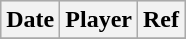<table class="wikitable">
<tr style="background:#ddd;">
<th>Date</th>
<th>Player</th>
<th>Ref</th>
</tr>
<tr>
</tr>
</table>
